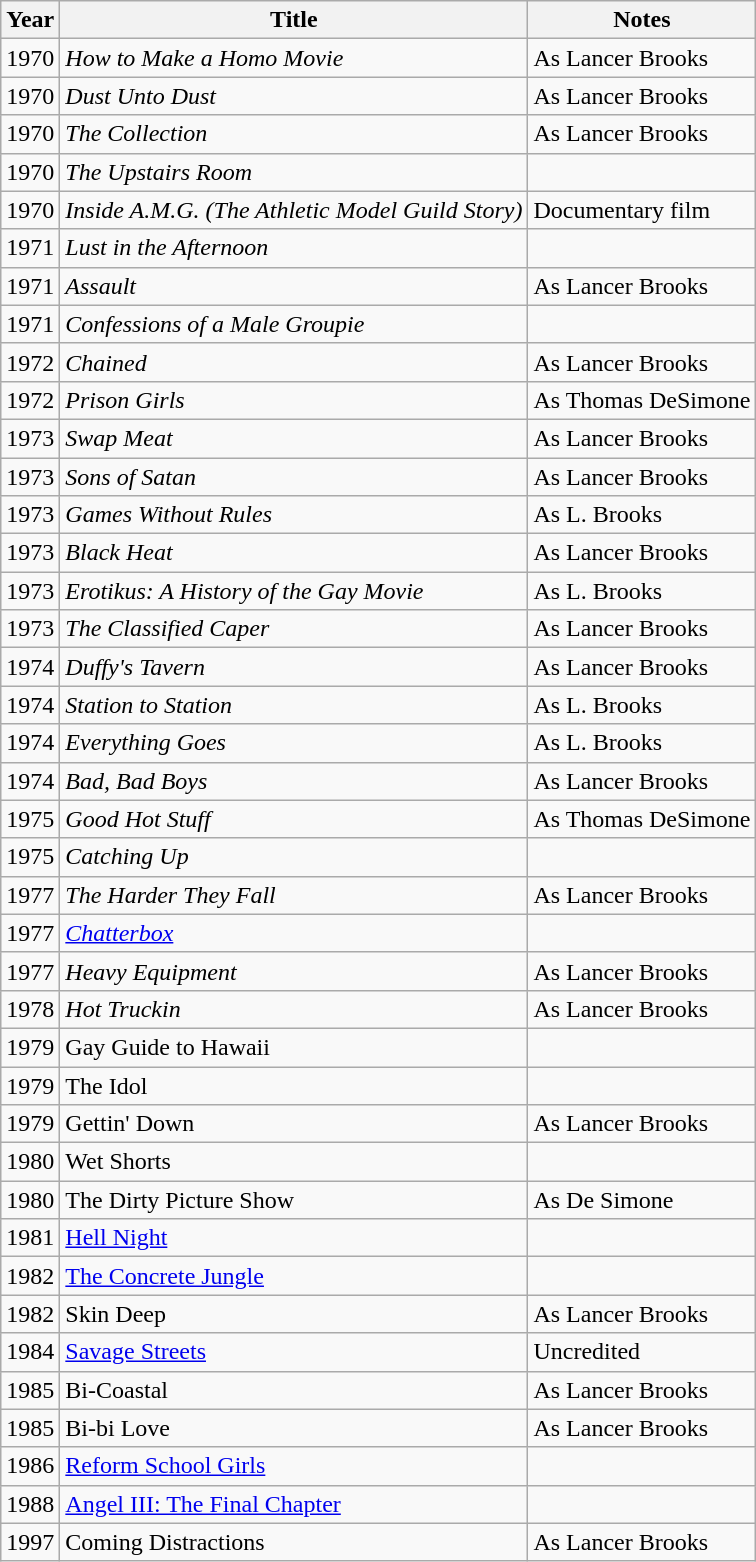<table class="wikitable sortable">
<tr>
<th>Year</th>
<th>Title</th>
<th>Notes</th>
</tr>
<tr>
<td>1970</td>
<td><em>How to Make a Homo Movie</em></td>
<td>As Lancer Brooks</td>
</tr>
<tr>
<td>1970</td>
<td><em>Dust Unto Dust </em></td>
<td>As Lancer Brooks</td>
</tr>
<tr>
<td>1970</td>
<td><em>The Collection</em></td>
<td>As Lancer Brooks</td>
</tr>
<tr>
<td>1970</td>
<td><em>The Upstairs Room </em></td>
<td></td>
</tr>
<tr>
<td>1970</td>
<td><em>Inside A.M.G. (The Athletic Model Guild Story)</em></td>
<td>Documentary film</td>
</tr>
<tr>
<td>1971</td>
<td><em>Lust in the Afternoon </em></td>
<td></td>
</tr>
<tr>
<td>1971</td>
<td><em>Assault </em></td>
<td>As Lancer Brooks</td>
</tr>
<tr>
<td>1971</td>
<td><em>Confessions of a Male Groupie </em></td>
<td></td>
</tr>
<tr>
<td>1972</td>
<td><em>Chained </em></td>
<td>As Lancer Brooks</td>
</tr>
<tr>
<td>1972</td>
<td><em>Prison Girls </em></td>
<td>As Thomas DeSimone</td>
</tr>
<tr>
<td>1973</td>
<td><em>Swap Meat </em></td>
<td>As Lancer Brooks</td>
</tr>
<tr>
<td>1973</td>
<td><em>Sons of Satan</em></td>
<td>As Lancer Brooks</td>
</tr>
<tr>
<td>1973</td>
<td><em>Games Without Rules</em></td>
<td>As L. Brooks</td>
</tr>
<tr>
<td>1973</td>
<td><em>Black Heat</em></td>
<td>As Lancer Brooks</td>
</tr>
<tr>
<td>1973</td>
<td><em>Erotikus: A History of the Gay Movie</em></td>
<td>As L. Brooks</td>
</tr>
<tr>
<td>1973</td>
<td><em>The Classified Caper</em></td>
<td>As Lancer Brooks</td>
</tr>
<tr>
<td>1974</td>
<td><em>Duffy's Tavern </em></td>
<td>As Lancer Brooks</td>
</tr>
<tr>
<td>1974</td>
<td><em>Station to Station </em></td>
<td>As L. Brooks</td>
</tr>
<tr>
<td>1974</td>
<td><em>Everything Goes </em></td>
<td>As L. Brooks</td>
</tr>
<tr>
<td>1974</td>
<td><em>Bad, Bad Boys </em></td>
<td>As Lancer Brooks</td>
</tr>
<tr>
<td>1975</td>
<td><em>Good Hot Stuff </em></td>
<td>As Thomas DeSimone</td>
</tr>
<tr>
<td>1975</td>
<td><em>Catching Up </em></td>
<td></td>
</tr>
<tr>
<td>1977</td>
<td><em>The Harder They Fall</em></td>
<td>As Lancer Brooks</td>
</tr>
<tr>
<td>1977</td>
<td><em><a href='#'>Chatterbox</a></em></td>
<td></td>
</tr>
<tr>
<td>1977</td>
<td><em>Heavy Equipment </em></td>
<td>As Lancer Brooks</td>
</tr>
<tr>
<td>1978</td>
<td><em>Hot Truckin<strong></td>
<td>As Lancer Brooks</td>
</tr>
<tr>
<td>1979</td>
<td></em>Gay Guide to Hawaii <em></td>
<td></td>
</tr>
<tr>
<td>1979</td>
<td></em>The Idol <em></td>
<td></td>
</tr>
<tr>
<td>1979</td>
<td></em>Gettin' Down <em></td>
<td>As Lancer Brooks</td>
</tr>
<tr>
<td>1980</td>
<td></em>Wet Shorts <em></td>
<td></td>
</tr>
<tr>
<td>1980</td>
<td></em>The Dirty Picture Show <em></td>
<td>As De Simone</td>
</tr>
<tr>
<td>1981</td>
<td></em><a href='#'>Hell Night</a><em></td>
<td></td>
</tr>
<tr>
<td>1982</td>
<td></em><a href='#'>The Concrete Jungle</a><em></td>
<td></td>
</tr>
<tr>
<td>1982</td>
<td></em>Skin Deep<em></td>
<td>As Lancer Brooks</td>
</tr>
<tr>
<td>1984</td>
<td></em><a href='#'>Savage Streets</a><em></td>
<td>Uncredited</td>
</tr>
<tr>
<td>1985</td>
<td></em>Bi-Coastal<em></td>
<td>As Lancer Brooks</td>
</tr>
<tr>
<td>1985</td>
<td></em>Bi-bi Love<em></td>
<td>As Lancer Brooks</td>
</tr>
<tr>
<td>1986</td>
<td></em><a href='#'>Reform School Girls</a><em></td>
<td></td>
</tr>
<tr>
<td>1988</td>
<td></em><a href='#'>Angel III: The Final Chapter</a><em></td>
<td></td>
</tr>
<tr>
<td>1997</td>
<td></em>Coming Distractions<em></td>
<td>As Lancer Brooks</td>
</tr>
</table>
